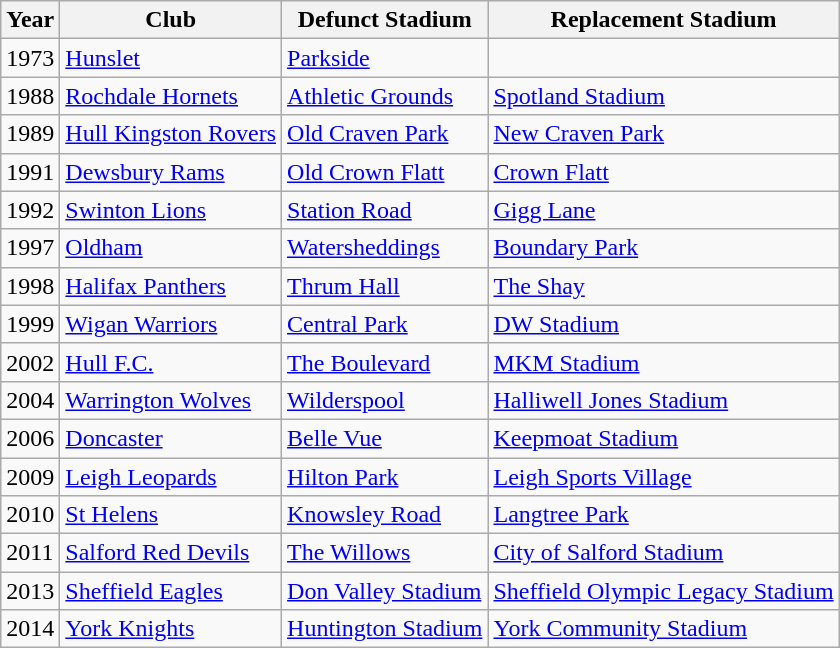<table class="wikitable sortable">
<tr>
<th>Year</th>
<th>Club</th>
<th>Defunct Stadium</th>
<th>Replacement Stadium</th>
</tr>
<tr>
<td>1973</td>
<td> <a href='#'>Hunslet</a></td>
<td><a href='#'>Parkside</a></td>
<td></td>
</tr>
<tr>
<td>1988</td>
<td> <a href='#'>Rochdale Hornets</a></td>
<td><a href='#'>Athletic Grounds</a></td>
<td><a href='#'>Spotland Stadium</a></td>
</tr>
<tr>
<td>1989</td>
<td> <a href='#'>Hull Kingston Rovers</a></td>
<td><a href='#'>Old Craven Park</a></td>
<td><a href='#'>New Craven Park</a></td>
</tr>
<tr>
<td>1991</td>
<td> <a href='#'>Dewsbury Rams</a></td>
<td><a href='#'>Old Crown Flatt</a></td>
<td><a href='#'>Crown Flatt</a></td>
</tr>
<tr>
<td>1992</td>
<td> <a href='#'>Swinton Lions</a></td>
<td><a href='#'>Station Road</a></td>
<td><a href='#'>Gigg Lane</a></td>
</tr>
<tr>
<td>1997</td>
<td> <a href='#'>Oldham</a></td>
<td><a href='#'>Watersheddings</a></td>
<td><a href='#'>Boundary Park</a></td>
</tr>
<tr>
<td>1998</td>
<td> <a href='#'>Halifax Panthers</a></td>
<td><a href='#'>Thrum Hall</a></td>
<td><a href='#'>The Shay</a></td>
</tr>
<tr>
<td>1999</td>
<td> <a href='#'>Wigan Warriors</a></td>
<td><a href='#'>Central Park</a></td>
<td><a href='#'>DW Stadium</a></td>
</tr>
<tr>
<td>2002</td>
<td> <a href='#'>Hull F.C.</a></td>
<td><a href='#'>The Boulevard</a></td>
<td><a href='#'>MKM Stadium</a></td>
</tr>
<tr>
<td>2004</td>
<td> <a href='#'>Warrington Wolves</a></td>
<td><a href='#'>Wilderspool</a></td>
<td><a href='#'>Halliwell Jones Stadium</a></td>
</tr>
<tr>
<td>2006</td>
<td> <a href='#'>Doncaster</a></td>
<td><a href='#'>Belle Vue</a></td>
<td><a href='#'>Keepmoat Stadium</a></td>
</tr>
<tr>
<td>2009</td>
<td> <a href='#'>Leigh Leopards</a></td>
<td><a href='#'>Hilton Park</a></td>
<td><a href='#'>Leigh Sports Village</a></td>
</tr>
<tr>
<td>2010</td>
<td> <a href='#'>St Helens</a></td>
<td><a href='#'>Knowsley Road</a></td>
<td><a href='#'>Langtree Park</a></td>
</tr>
<tr>
<td>2011</td>
<td> <a href='#'>Salford Red Devils</a></td>
<td><a href='#'>The Willows</a></td>
<td><a href='#'>City of Salford Stadium</a></td>
</tr>
<tr>
<td>2013</td>
<td> <a href='#'>Sheffield Eagles</a></td>
<td><a href='#'>Don Valley Stadium</a></td>
<td><a href='#'>Sheffield Olympic Legacy Stadium</a></td>
</tr>
<tr>
<td>2014</td>
<td> <a href='#'>York Knights</a></td>
<td><a href='#'>Huntington Stadium</a></td>
<td><a href='#'>York Community Stadium</a></td>
</tr>
</table>
